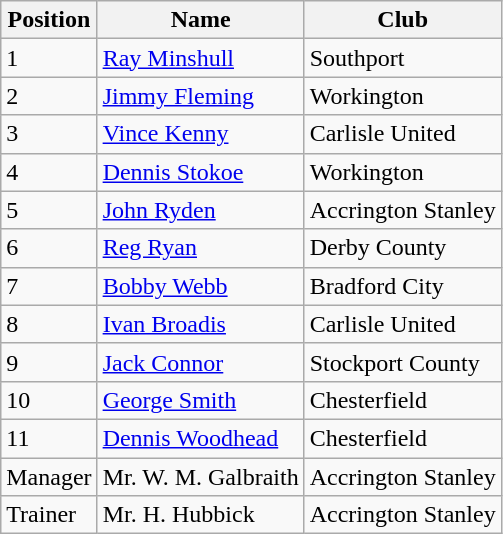<table class="wikitable" border="1">
<tr>
<th>Position</th>
<th>Name</th>
<th>Club</th>
</tr>
<tr>
<td>1</td>
<td><a href='#'>Ray Minshull</a></td>
<td>Southport</td>
</tr>
<tr>
<td>2</td>
<td><a href='#'>Jimmy Fleming</a></td>
<td>Workington</td>
</tr>
<tr>
<td>3</td>
<td><a href='#'>Vince Kenny</a></td>
<td>Carlisle United</td>
</tr>
<tr>
<td>4</td>
<td><a href='#'>Dennis Stokoe</a></td>
<td>Workington</td>
</tr>
<tr>
<td>5</td>
<td><a href='#'>John Ryden</a></td>
<td>Accrington Stanley</td>
</tr>
<tr>
<td>6</td>
<td><a href='#'>Reg Ryan</a></td>
<td>Derby County</td>
</tr>
<tr>
<td>7</td>
<td><a href='#'>Bobby Webb</a></td>
<td>Bradford City</td>
</tr>
<tr>
<td>8</td>
<td><a href='#'>Ivan Broadis</a></td>
<td>Carlisle United</td>
</tr>
<tr>
<td>9</td>
<td><a href='#'>Jack Connor</a></td>
<td>Stockport County</td>
</tr>
<tr>
<td>10</td>
<td><a href='#'>George Smith</a></td>
<td>Chesterfield</td>
</tr>
<tr>
<td>11</td>
<td><a href='#'>Dennis Woodhead</a></td>
<td>Chesterfield</td>
</tr>
<tr>
<td>Manager</td>
<td>Mr. W. M. Galbraith</td>
<td>Accrington Stanley</td>
</tr>
<tr>
<td>Trainer</td>
<td>Mr. H. Hubbick</td>
<td>Accrington Stanley</td>
</tr>
</table>
